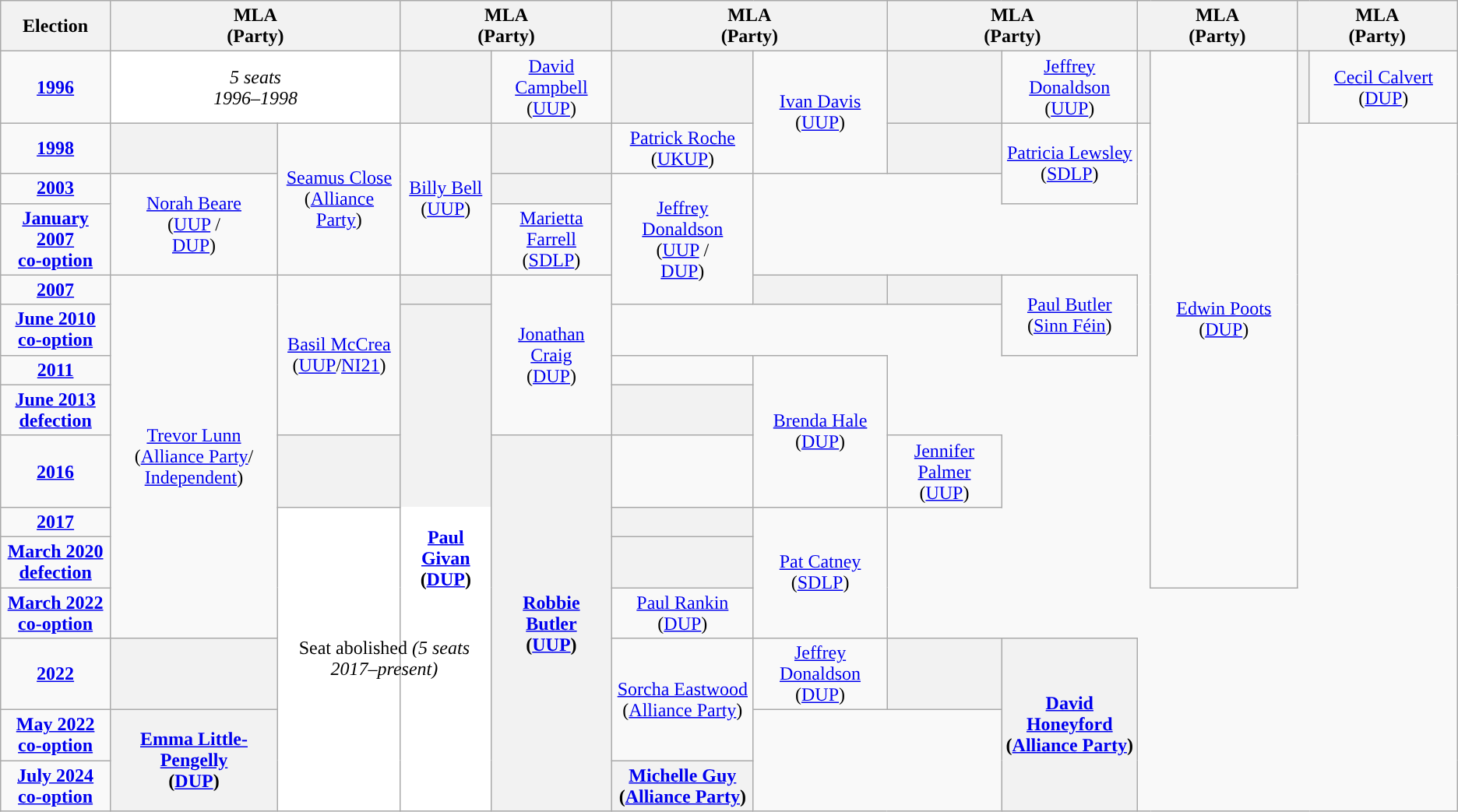<table class="wikitable" style="text-align:center">
<tr>
<th>Election</th>
<th scope="col" width="150" colspan = "2">MLA<br> (Party)</th>
<th scope="col" width="150" colspan = "2">MLA<br> (Party)</th>
<th scope="col" width="150" colspan = "2">MLA<br> (Party)</th>
<th scope="col" width="150" colspan = "2">MLA<br> (Party)</th>
<th scope="col" width="150" colspan = "2">MLA<br> (Party)</th>
<th scope="col" width="150" colspan = "2">MLA<br> (Party)</th>
</tr>
<tr>
<td><strong><a href='#'>1996</a></strong></td>
<td style="background-color:#FFFFFF" colspan=2><em>5 seats<br>1996–1998</em></td>
<th style="background-color: "></th>
<td><a href='#'>David Campbell</a><br>(<a href='#'>UUP</a>)</td>
<th style="background-color: "></th>
<td rowspan=2><a href='#'>Ivan Davis</a><br>(<a href='#'>UUP</a>)</td>
<th style="background-color: "></th>
<td><a href='#'>Jeffrey Donaldson</a><br>(<a href='#'>UUP</a>)</td>
<th style="background-color: "></th>
<td rowspan=11><a href='#'>Edwin Poots</a><br>(<a href='#'>DUP</a>)</td>
<th style="background-color: "></th>
<td><a href='#'>Cecil Calvert</a><br>(<a href='#'>DUP</a>)</td>
</tr>
<tr>
<td><strong><a href='#'>1998</a></strong></td>
<th style="background-color: "></th>
<td rowspan=3><a href='#'>Seamus Close</a><br>(<a href='#'>Alliance Party</a>)</td>
<td rowspan=3><a href='#'>Billy Bell</a><br>(<a href='#'>UUP</a>)</td>
<th style="background-color: "></th>
<td><a href='#'>Patrick Roche</a><br>(<a href='#'>UKUP</a>)</td>
<th style="background-color: "></th>
<td rowspan=2><a href='#'>Patricia Lewsley</a><br>(<a href='#'>SDLP</a>)</td>
</tr>
<tr>
<td><strong><a href='#'>2003</a></strong></td>
<td rowspan=2><a href='#'>Norah Beare</a><br>(<a href='#'>UUP</a> /<br><a href='#'>DUP</a>)</td>
<th style="background-color: "></th>
<td rowspan=3><a href='#'>Jeffrey Donaldson</a><br>(<a href='#'>UUP</a> /<br><a href='#'>DUP</a>)</td>
</tr>
<tr>
<td><strong><a href='#'>January 2007<br>co-option</a></strong></td>
<td><a href='#'>Marietta Farrell</a><br>(<a href='#'>SDLP</a>)</td>
</tr>
<tr>
<td><strong><a href='#'>2007</a></strong></td>
<td rowspan=8><a href='#'>Trevor Lunn</a><br>(<a href='#'>Alliance Party</a>/<br><a href='#'>Independent</a>)</td>
<td rowspan=4><a href='#'>Basil McCrea</a><br>(<a href='#'>UUP</a>/<a href='#'>NI21</a>)</td>
<th style="background-color: "></th>
<td rowspan=4><a href='#'>Jonathan Craig</a><br>(<a href='#'>DUP</a>)</td>
<th style="background-color: "></th>
<th style="background-color: "></th>
<td rowspan=2><a href='#'>Paul Butler</a><br>(<a href='#'>Sinn Féin</a>)</td>
</tr>
<tr>
<td><strong><a href='#'>June 2010<br>co-option</a></strong></td>
<th rowspan="10"><a href='#'>Paul Givan</a><br>(<a href='#'>DUP</a>)</th>
</tr>
<tr>
<td><strong><a href='#'>2011</a></strong></td>
<td style="background-color: "></td>
<td rowspan=3><a href='#'>Brenda Hale</a><br>(<a href='#'>DUP</a>)</td>
</tr>
<tr>
<td><strong><a href='#'>June 2013<br>defection</a></strong></td>
<th style="background-color: "></th>
</tr>
<tr>
<td><strong><a href='#'>2016</a></strong></td>
<th style="background-color: "></th>
<th rowspan="7"><a href='#'>Robbie Butler</a><br>(<a href='#'>UUP</a>)</th>
<td style="background-color: "></td>
<td><a href='#'>Jennifer Palmer</a><br>(<a href='#'>UUP</a>)</td>
</tr>
<tr>
<td><strong><a href='#'>2017</a></strong></td>
<td colspan="2" rowspan="6" style="background-color:#FFFFFF">Seat abolished <em>(5 seats<br>2017–present)</em></td>
<th style="background-color: "></th>
<td rowspan=3><a href='#'>Pat Catney</a><br>(<a href='#'>SDLP</a>)</td>
</tr>
<tr>
<td><strong><a href='#'>March 2020<br>defection</a></strong></td>
<th style="background-color: "></th>
</tr>
<tr>
<td><strong><a href='#'>March 2022<br>co-option</a></strong></td>
<td><a href='#'>Paul Rankin</a> (<a href='#'>DUP</a>)</td>
</tr>
<tr>
<td><strong><a href='#'>2022</a></strong></td>
<th style="background-color: "></th>
<td rowspan="2"><a href='#'>Sorcha Eastwood</a><br>(<a href='#'>Alliance Party</a>)</td>
<td><a href='#'>Jeffrey Donaldson</a><br>(<a href='#'>DUP</a>)</td>
<th style="background-color: "></th>
<th rowspan="3"><a href='#'>David Honeyford</a><br>(<a href='#'>Alliance Party</a>)</th>
</tr>
<tr>
<td><strong><a href='#'>May 2022<br>co-option</a></strong></td>
<th rowspan="2"><a href='#'>Emma Little-Pengelly</a><br>(<a href='#'>DUP</a>)</th>
</tr>
<tr>
<td><strong><a href='#'>July 2024<br>co-option</a></strong></td>
<th><a href='#'>Michelle Guy</a><br>(<a href='#'>Alliance Party</a>)</th>
</tr>
</table>
